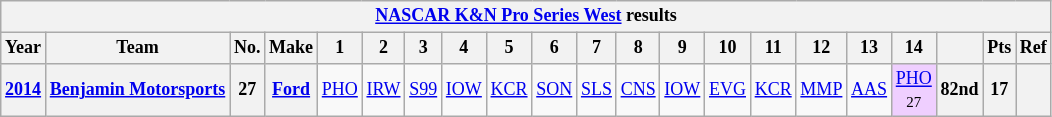<table class="wikitable" style="text-align:center; font-size:75%">
<tr>
<th colspan=23><a href='#'>NASCAR K&N Pro Series West</a> results</th>
</tr>
<tr>
<th>Year</th>
<th>Team</th>
<th>No.</th>
<th>Make</th>
<th>1</th>
<th>2</th>
<th>3</th>
<th>4</th>
<th>5</th>
<th>6</th>
<th>7</th>
<th>8</th>
<th>9</th>
<th>10</th>
<th>11</th>
<th>12</th>
<th>13</th>
<th>14</th>
<th></th>
<th>Pts</th>
<th>Ref</th>
</tr>
<tr>
<th><a href='#'>2014</a></th>
<th><a href='#'>Benjamin Motorsports</a></th>
<th>27</th>
<th><a href='#'>Ford</a></th>
<td><a href='#'>PHO</a></td>
<td><a href='#'>IRW</a></td>
<td><a href='#'>S99</a></td>
<td><a href='#'>IOW</a></td>
<td><a href='#'>KCR</a></td>
<td><a href='#'>SON</a></td>
<td><a href='#'>SLS</a></td>
<td><a href='#'>CNS</a></td>
<td><a href='#'>IOW</a></td>
<td><a href='#'>EVG</a></td>
<td><a href='#'>KCR</a></td>
<td><a href='#'>MMP</a></td>
<td><a href='#'>AAS</a></td>
<td style="background:#EFCFFF;"><a href='#'>PHO</a><br><small>27</small></td>
<th>82nd</th>
<th>17</th>
<th></th>
</tr>
</table>
